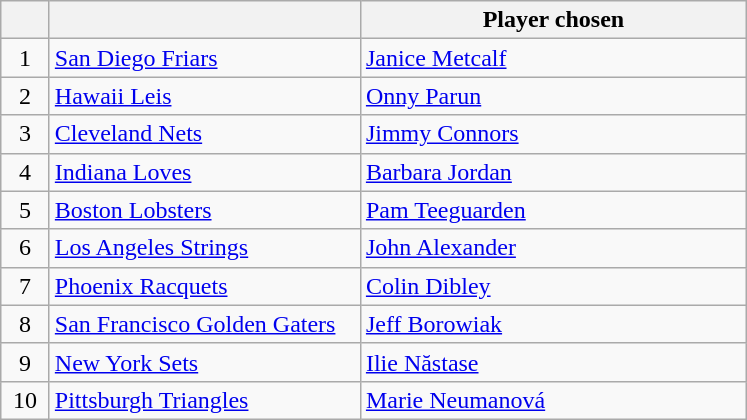<table class="wikitable" style="text-align:left">
<tr>
<th width="25px"></th>
<th width="200px"></th>
<th width="250px">Player chosen</th>
</tr>
<tr>
<td style="text-align:center">1</td>
<td><a href='#'>San Diego Friars</a></td>
<td> <a href='#'>Janice Metcalf</a></td>
</tr>
<tr>
<td style="text-align:center">2</td>
<td><a href='#'>Hawaii Leis</a></td>
<td> <a href='#'>Onny Parun</a></td>
</tr>
<tr>
<td style="text-align:center">3</td>
<td><a href='#'>Cleveland Nets</a></td>
<td> <a href='#'>Jimmy Connors</a></td>
</tr>
<tr>
<td style="text-align:center">4</td>
<td><a href='#'>Indiana Loves</a></td>
<td> <a href='#'>Barbara Jordan</a></td>
</tr>
<tr>
<td style="text-align:center">5</td>
<td><a href='#'>Boston Lobsters</a></td>
<td> <a href='#'>Pam Teeguarden</a></td>
</tr>
<tr>
<td style="text-align:center">6</td>
<td><a href='#'>Los Angeles Strings</a></td>
<td> <a href='#'>John Alexander</a></td>
</tr>
<tr>
<td style="text-align:center">7</td>
<td><a href='#'>Phoenix Racquets</a></td>
<td> <a href='#'>Colin Dibley</a></td>
</tr>
<tr>
<td style="text-align:center">8</td>
<td><a href='#'>San Francisco Golden Gaters</a></td>
<td> <a href='#'>Jeff Borowiak</a></td>
</tr>
<tr>
<td style="text-align:center">9</td>
<td><a href='#'>New York Sets</a></td>
<td> <a href='#'>Ilie Năstase</a></td>
</tr>
<tr>
<td style="text-align:center">10</td>
<td><a href='#'>Pittsburgh Triangles</a></td>
<td> <a href='#'>Marie Neumanová</a></td>
</tr>
</table>
